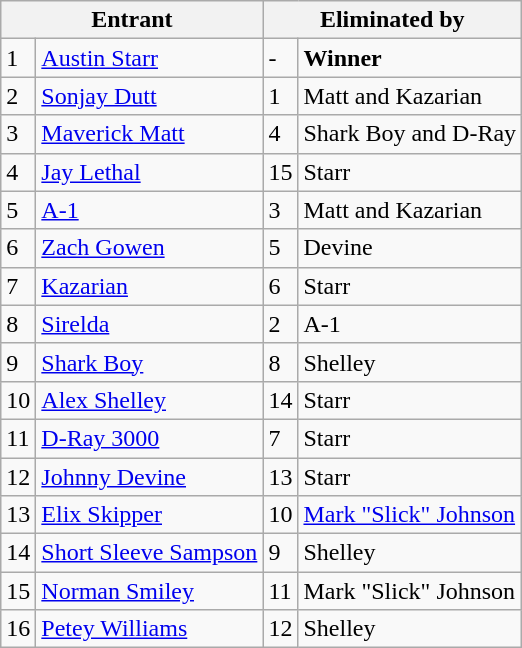<table class="wikitable">
<tr>
<th colspan="2">Entrant</th>
<th colspan="2">Eliminated by</th>
</tr>
<tr>
<td>1</td>
<td><a href='#'>Austin Starr</a></td>
<td>-</td>
<td><strong>Winner</strong></td>
</tr>
<tr>
<td>2</td>
<td><a href='#'>Sonjay Dutt</a></td>
<td>1</td>
<td>Matt and Kazarian</td>
</tr>
<tr>
<td>3</td>
<td><a href='#'>Maverick Matt</a></td>
<td>4</td>
<td>Shark Boy and D-Ray</td>
</tr>
<tr>
<td>4</td>
<td><a href='#'>Jay Lethal</a></td>
<td>15</td>
<td>Starr</td>
</tr>
<tr>
<td>5</td>
<td><a href='#'>A-1</a></td>
<td>3</td>
<td>Matt and Kazarian</td>
</tr>
<tr>
<td>6</td>
<td><a href='#'>Zach Gowen</a></td>
<td>5</td>
<td>Devine</td>
</tr>
<tr>
<td>7</td>
<td><a href='#'>Kazarian</a></td>
<td>6</td>
<td>Starr</td>
</tr>
<tr>
<td>8</td>
<td><a href='#'>Sirelda</a></td>
<td>2</td>
<td>A-1</td>
</tr>
<tr>
<td>9</td>
<td><a href='#'>Shark Boy</a></td>
<td>8</td>
<td>Shelley</td>
</tr>
<tr>
<td>10</td>
<td><a href='#'>Alex Shelley</a></td>
<td>14</td>
<td>Starr</td>
</tr>
<tr>
<td>11</td>
<td><a href='#'>D-Ray 3000</a></td>
<td>7</td>
<td>Starr</td>
</tr>
<tr>
<td>12</td>
<td><a href='#'>Johnny Devine</a></td>
<td>13</td>
<td>Starr</td>
</tr>
<tr>
<td>13</td>
<td><a href='#'>Elix Skipper</a></td>
<td>10</td>
<td><a href='#'>Mark "Slick" Johnson</a></td>
</tr>
<tr>
<td>14</td>
<td><a href='#'>Short Sleeve Sampson</a></td>
<td>9</td>
<td>Shelley</td>
</tr>
<tr>
<td>15</td>
<td><a href='#'>Norman Smiley</a></td>
<td>11</td>
<td>Mark "Slick" Johnson</td>
</tr>
<tr>
<td>16</td>
<td><a href='#'>Petey Williams</a></td>
<td>12</td>
<td>Shelley</td>
</tr>
</table>
